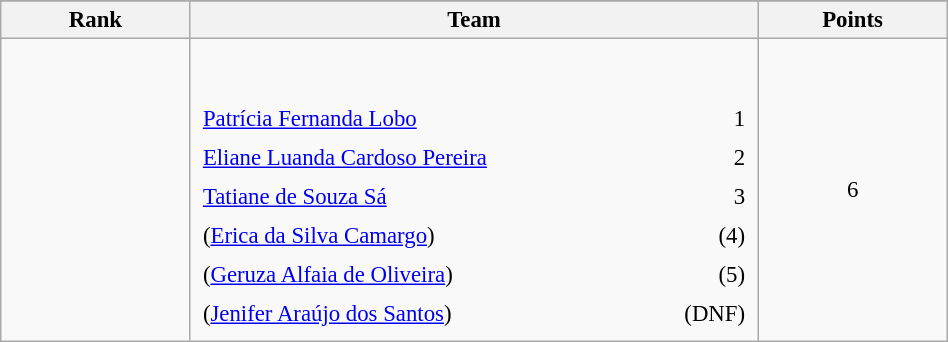<table class="wikitable sortable" style=" text-align:center; font-size:95%;" width="50%">
<tr>
</tr>
<tr>
<th width=10%>Rank</th>
<th width=30%>Team</th>
<th width=10%>Points</th>
</tr>
<tr>
<td align=center></td>
<td align=left> <br><br><table width=100%>
<tr>
<td align=left style="border:0"><a href='#'>Patrícia Fernanda Lobo</a></td>
<td align=right style="border:0">1</td>
</tr>
<tr>
<td align=left style="border:0"><a href='#'>Eliane Luanda Cardoso Pereira</a></td>
<td align=right style="border:0">2</td>
</tr>
<tr>
<td align=left style="border:0"><a href='#'>Tatiane de Souza Sá</a></td>
<td align=right style="border:0">3</td>
</tr>
<tr>
<td align=left style="border:0">(<a href='#'>Erica da Silva Camargo</a>)</td>
<td align=right style="border:0">(4)</td>
</tr>
<tr>
<td align=left style="border:0">(<a href='#'>Geruza Alfaia de Oliveira</a>)</td>
<td align=right style="border:0">(5)</td>
</tr>
<tr>
<td align=left style="border:0">(<a href='#'>Jenifer Araújo dos Santos</a>)</td>
<td align=right style="border:0">(DNF)</td>
</tr>
</table>
</td>
<td>6</td>
</tr>
</table>
